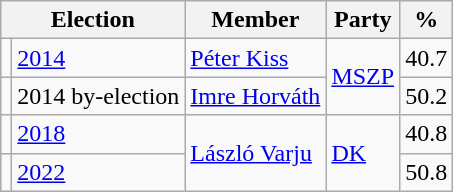<table class=wikitable>
<tr>
<th colspan=2>Election</th>
<th>Member</th>
<th>Party</th>
<th>%</th>
</tr>
<tr>
<td bgcolor=></td>
<td><a href='#'>2014</a></td>
<td><a href='#'>Péter Kiss</a></td>
<td rowspan=2><a href='#'>MSZP</a></td>
<td align=right>40.7</td>
</tr>
<tr>
<td bgcolor=></td>
<td>2014 by-election</td>
<td><a href='#'>Imre Horváth</a></td>
<td align=right>50.2</td>
</tr>
<tr>
<td bgcolor=></td>
<td><a href='#'>2018</a></td>
<td rowspan=2><a href='#'>László Varju</a></td>
<td rowspan=2><a href='#'>DK</a></td>
<td align=right>40.8</td>
</tr>
<tr>
<td bgcolor=></td>
<td><a href='#'>2022</a></td>
<td align=right>50.8</td>
</tr>
</table>
